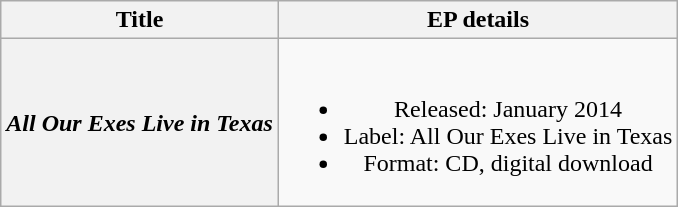<table class="wikitable plainrowheaders" style="text-align:center;">
<tr>
<th scope="col" rowspan="1">Title</th>
<th scope="col" rowspan="1">EP details</th>
</tr>
<tr>
<th scope="row"><em>All Our Exes Live in Texas</em></th>
<td><br><ul><li>Released: January 2014</li><li>Label: All Our Exes Live in Texas</li><li>Format: CD, digital download</li></ul></td>
</tr>
</table>
